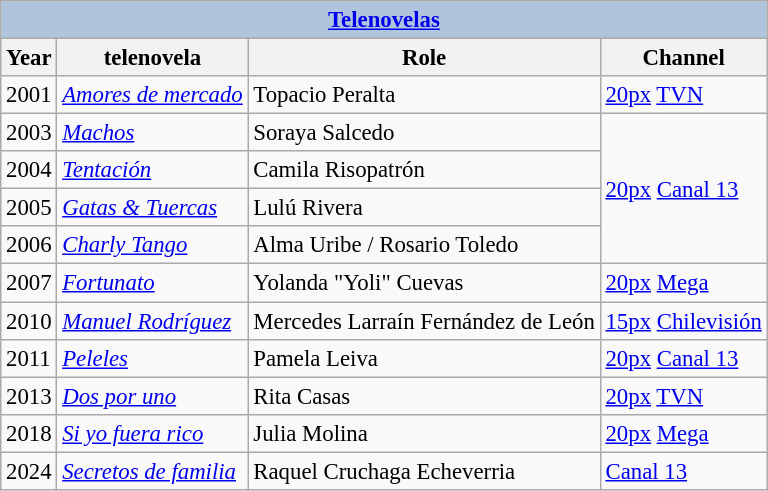<table class="wikitable" style="font-size: 95%;">
<tr>
<th colspan="4" style="background: LightSteelBlue;"><a href='#'>Telenovelas</a></th>
</tr>
<tr>
<th>Year</th>
<th>telenovela</th>
<th>Role</th>
<th>Channel</th>
</tr>
<tr>
<td>2001</td>
<td><em><a href='#'>Amores de mercado</a></em></td>
<td>Topacio Peralta</td>
<td><a href='#'>20px</a> <a href='#'>TVN</a></td>
</tr>
<tr>
<td>2003</td>
<td><em><a href='#'>Machos</a></em></td>
<td>Soraya Salcedo</td>
<td rowspan="4"><a href='#'>20px</a> <a href='#'>Canal 13</a></td>
</tr>
<tr>
<td>2004</td>
<td><em><a href='#'>Tentación</a></em></td>
<td>Camila Risopatrón</td>
</tr>
<tr>
<td>2005</td>
<td><em><a href='#'>Gatas & Tuercas</a></em></td>
<td>Lulú Rivera</td>
</tr>
<tr>
<td>2006</td>
<td><em><a href='#'>Charly Tango</a></em></td>
<td>Alma Uribe / Rosario Toledo</td>
</tr>
<tr>
<td>2007</td>
<td><em><a href='#'>Fortunato</a></em></td>
<td>Yolanda "Yoli" Cuevas</td>
<td><a href='#'>20px</a> <a href='#'>Mega</a></td>
</tr>
<tr>
<td>2010</td>
<td><em><a href='#'>Manuel Rodríguez</a></em></td>
<td>Mercedes Larraín Fernández de León</td>
<td><a href='#'>15px</a> <a href='#'>Chilevisión</a></td>
</tr>
<tr>
<td>2011</td>
<td><em><a href='#'>Peleles</a></em></td>
<td>Pamela Leiva</td>
<td><a href='#'>20px</a> <a href='#'>Canal 13</a></td>
</tr>
<tr>
<td>2013</td>
<td><em><a href='#'>Dos por uno</a></em></td>
<td>Rita Casas</td>
<td><a href='#'>20px</a> <a href='#'>TVN</a></td>
</tr>
<tr>
<td>2018</td>
<td><em><a href='#'>Si yo fuera rico</a></em></td>
<td>Julia Molina</td>
<td><a href='#'>20px</a> <a href='#'>Mega</a></td>
</tr>
<tr>
<td>2024</td>
<td><em><a href='#'>Secretos de familia</a></em></td>
<td>Raquel Cruchaga Echeverria</td>
<td> <a href='#'>Canal 13</a></td>
</tr>
</table>
